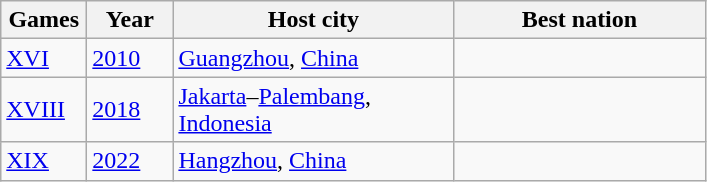<table class=wikitable>
<tr>
<th width=50>Games</th>
<th width=50>Year</th>
<th width=180>Host city</th>
<th width=160>Best nation</th>
</tr>
<tr>
<td><a href='#'>XVI</a></td>
<td><a href='#'>2010</a></td>
<td><a href='#'>Guangzhou</a>, <a href='#'>China</a></td>
<td></td>
</tr>
<tr>
<td><a href='#'>XVIII</a></td>
<td><a href='#'>2018</a></td>
<td><a href='#'>Jakarta</a>–<a href='#'>Palembang</a>, <a href='#'>Indonesia</a></td>
<td></td>
</tr>
<tr>
<td><a href='#'>XIX</a></td>
<td><a href='#'>2022</a></td>
<td><a href='#'>Hangzhou</a>, <a href='#'>China</a></td>
<td></td>
</tr>
</table>
